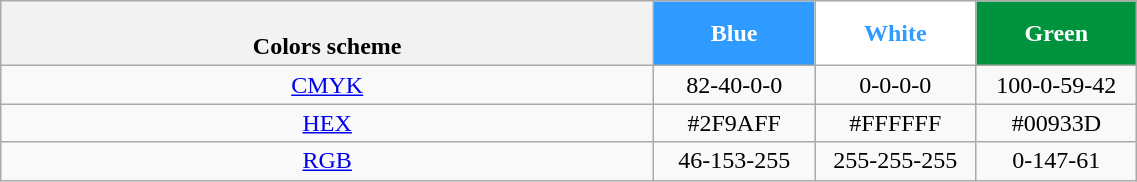<table class=wikitable width=60% style="text-align:center;">
<tr>
<th><br>Colors scheme</th>
<th style="background:#2F9AFF; width:100px; color:white;">Blue</th>
<th style="background:#FFFFFF; width:100px; color:#2F9AFF;">White</th>
<th style="background:#00933D; width:100px; color:white;">Green</th>
</tr>
<tr>
<td><a href='#'>CMYK</a></td>
<td>82-40-0-0</td>
<td>0-0-0-0</td>
<td>100-0-59-42</td>
</tr>
<tr>
<td><a href='#'>HEX</a></td>
<td>#2F9AFF</td>
<td>#FFFFFF</td>
<td>#00933D</td>
</tr>
<tr>
<td><a href='#'>RGB</a></td>
<td>46-153-255</td>
<td>255-255-255</td>
<td>0-147-61</td>
</tr>
</table>
